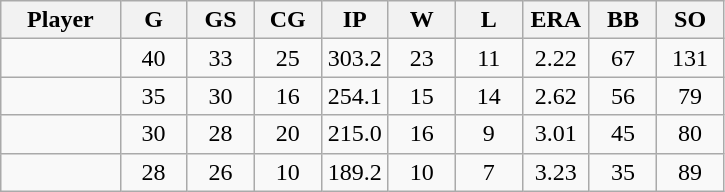<table class="wikitable sortable">
<tr>
<th bgcolor="#DDDDFF" width="16%">Player</th>
<th bgcolor="#DDDDFF" width="9%">G</th>
<th bgcolor="#DDDDFF" width="9%">GS</th>
<th bgcolor="#DDDDFF" width="9%">CG</th>
<th bgcolor="#DDDDFF" width="9%">IP</th>
<th bgcolor="#DDDDFF" width="9%">W</th>
<th bgcolor="#DDDDFF" width="9%">L</th>
<th bgcolor="#DDDDFF" width="9%">ERA</th>
<th bgcolor="#DDDDFF" width="9%">BB</th>
<th bgcolor="#DDDDFF" width="9%">SO</th>
</tr>
<tr align="center">
<td></td>
<td>40</td>
<td>33</td>
<td>25</td>
<td>303.2</td>
<td>23</td>
<td>11</td>
<td>2.22</td>
<td>67</td>
<td>131</td>
</tr>
<tr align="center">
<td></td>
<td>35</td>
<td>30</td>
<td>16</td>
<td>254.1</td>
<td>15</td>
<td>14</td>
<td>2.62</td>
<td>56</td>
<td>79</td>
</tr>
<tr align="center">
<td></td>
<td>30</td>
<td>28</td>
<td>20</td>
<td>215.0</td>
<td>16</td>
<td>9</td>
<td>3.01</td>
<td>45</td>
<td>80</td>
</tr>
<tr align="center">
<td></td>
<td>28</td>
<td>26</td>
<td>10</td>
<td>189.2</td>
<td>10</td>
<td>7</td>
<td>3.23</td>
<td>35</td>
<td>89</td>
</tr>
</table>
